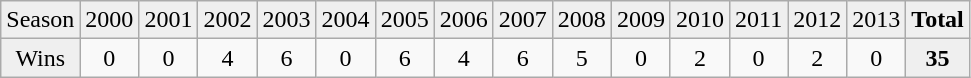<table class="wikitable sortable">
<tr>
<td style="background:#efefef;">Season</td>
<td style="background:#efefef;">2000</td>
<td style="background:#efefef;">2001</td>
<td style="background:#efefef;">2002</td>
<td style="background:#efefef;">2003</td>
<td style="background:#efefef;">2004</td>
<td style="background:#efefef;">2005</td>
<td style="background:#efefef;">2006</td>
<td style="background:#efefef;">2007</td>
<td style="background:#efefef;">2008</td>
<td style="background:#efefef;">2009</td>
<td style="background:#efefef;">2010</td>
<td style="background:#efefef;">2011</td>
<td style="background:#efefef;">2012</td>
<td style="background:#efefef;">2013</td>
<td style="background:#efefef;"><strong>Total</strong></td>
</tr>
<tr align="center">
<td style="background:#efefef;">Wins</td>
<td>0</td>
<td>0</td>
<td>4</td>
<td>6</td>
<td>0</td>
<td>6</td>
<td>4</td>
<td>6</td>
<td>5</td>
<td>0</td>
<td>2</td>
<td>0</td>
<td>2</td>
<td>0</td>
<td style="background:#efefef;"><strong>35</strong></td>
</tr>
</table>
